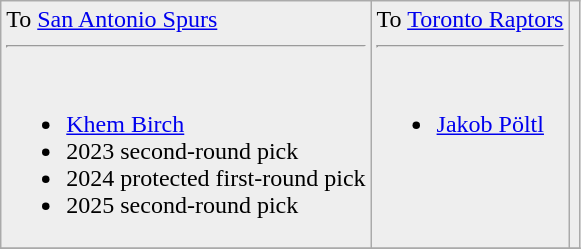<table class="wikitable sortable sortable" style="text-align: center">
<tr style="background:#eee;">
<td align="left" valign="top">To <a href='#'>San Antonio Spurs</a><hr><br><ul><li><a href='#'>Khem Birch</a></li><li>2023 second-round pick</li><li>2024 protected first-round pick</li><li>2025 second-round pick</li></ul></td>
<td align="left" valign="top">To <a href='#'>Toronto Raptors</a><hr><br><ul><li><a href='#'>Jakob Pöltl</a></li></ul></td>
<td></td>
</tr>
<tr>
</tr>
</table>
